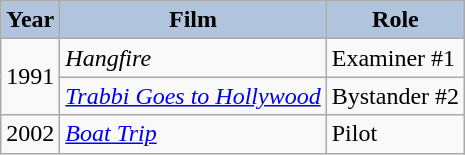<table class="wikitable">
<tr>
<th style="background:#B0C4DE;">Year</th>
<th style="background:#B0C4DE;">Film</th>
<th style="background:#B0C4DE;">Role</th>
</tr>
<tr>
<td rowspan=2>1991</td>
<td><em>Hangfire</em></td>
<td>Examiner #1</td>
</tr>
<tr>
<td><em><a href='#'>Trabbi Goes to Hollywood</a></em></td>
<td>Bystander #2</td>
</tr>
<tr>
<td>2002</td>
<td><em><a href='#'>Boat Trip</a></em></td>
<td>Pilot</td>
</tr>
</table>
